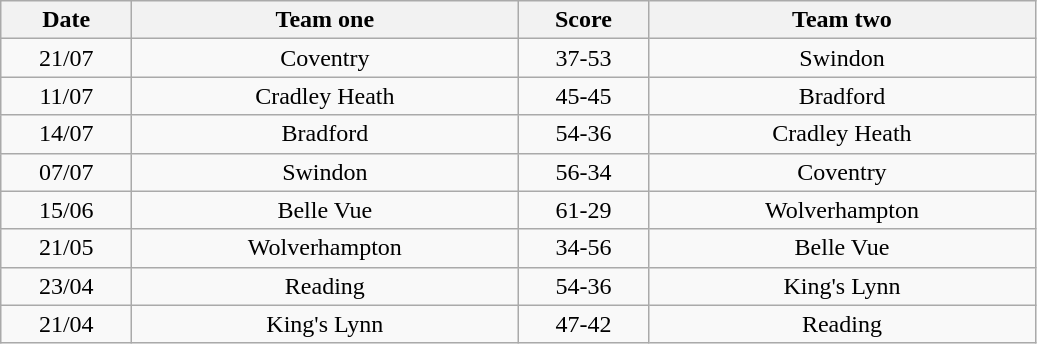<table class="wikitable" style="text-align: center">
<tr>
<th width=80>Date</th>
<th width=250>Team one</th>
<th width=80>Score</th>
<th width=250>Team two</th>
</tr>
<tr>
<td>21/07</td>
<td>Coventry</td>
<td>37-53</td>
<td>Swindon</td>
</tr>
<tr>
<td>11/07</td>
<td>Cradley Heath</td>
<td>45-45</td>
<td>Bradford</td>
</tr>
<tr>
<td>14/07</td>
<td>Bradford</td>
<td>54-36</td>
<td>Cradley Heath</td>
</tr>
<tr>
<td>07/07</td>
<td>Swindon</td>
<td>56-34</td>
<td>Coventry</td>
</tr>
<tr>
<td>15/06</td>
<td>Belle Vue</td>
<td>61-29</td>
<td>Wolverhampton</td>
</tr>
<tr>
<td>21/05</td>
<td>Wolverhampton</td>
<td>34-56</td>
<td>Belle Vue</td>
</tr>
<tr>
<td>23/04</td>
<td>Reading</td>
<td>54-36</td>
<td>King's Lynn</td>
</tr>
<tr>
<td>21/04</td>
<td>King's Lynn</td>
<td>47-42</td>
<td>Reading</td>
</tr>
</table>
